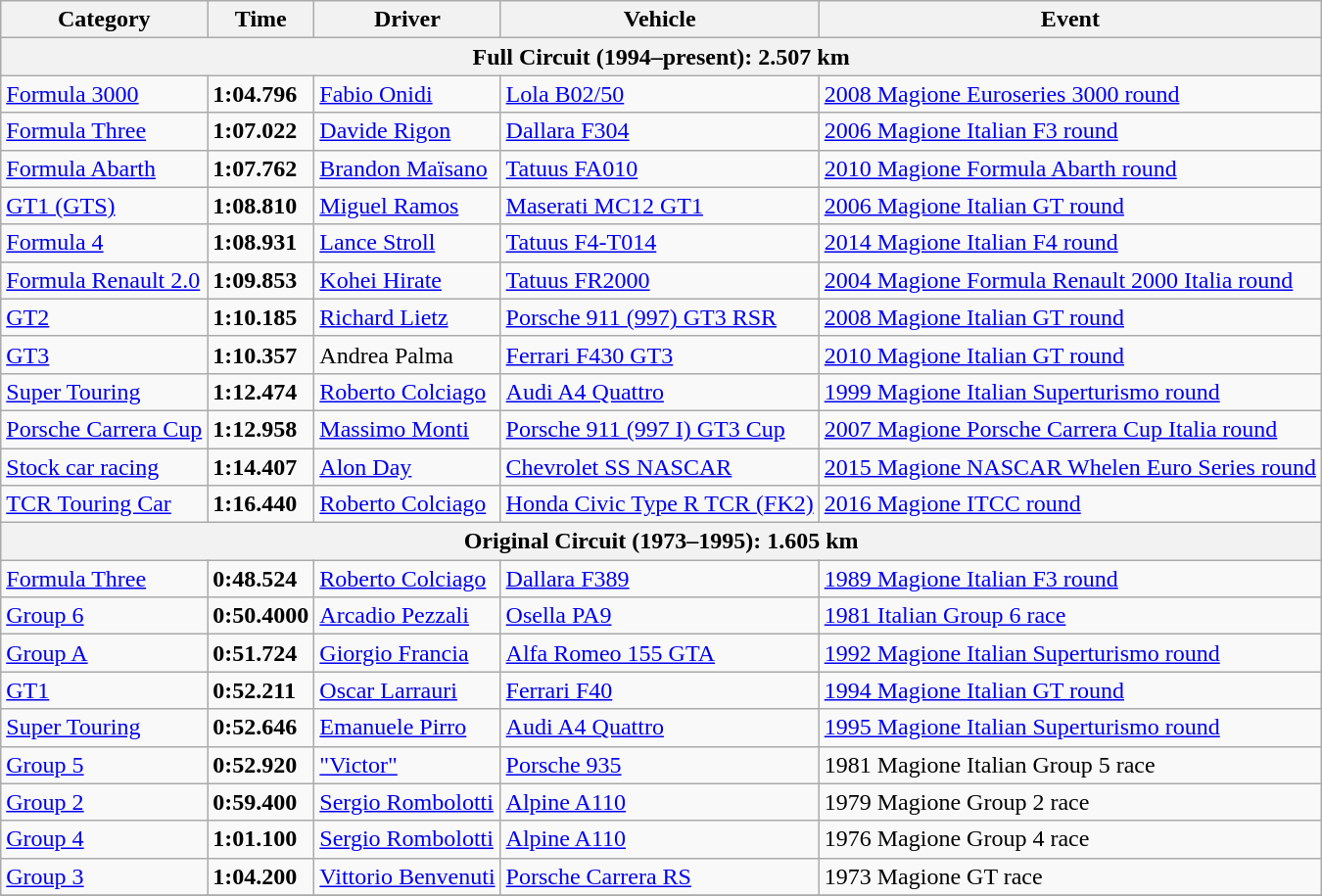<table class="wikitable">
<tr>
<th>Category</th>
<th>Time</th>
<th>Driver</th>
<th>Vehicle</th>
<th>Event</th>
</tr>
<tr>
<th colspan=5>Full Circuit (1994–present): 2.507 km</th>
</tr>
<tr>
<td><a href='#'>Formula 3000</a></td>
<td><strong>1:04.796</strong></td>
<td><a href='#'>Fabio Onidi</a></td>
<td><a href='#'>Lola B02/50</a></td>
<td><a href='#'>2008 Magione Euroseries 3000 round</a></td>
</tr>
<tr>
<td><a href='#'>Formula Three</a></td>
<td><strong>1:07.022</strong></td>
<td><a href='#'>Davide Rigon</a></td>
<td><a href='#'>Dallara F304</a></td>
<td><a href='#'>2006 Magione Italian F3 round</a></td>
</tr>
<tr>
<td><a href='#'>Formula Abarth</a></td>
<td><strong>1:07.762</strong></td>
<td><a href='#'>Brandon Maïsano</a></td>
<td><a href='#'>Tatuus FA010</a></td>
<td><a href='#'>2010 Magione Formula Abarth round</a></td>
</tr>
<tr>
<td><a href='#'>GT1 (GTS)</a></td>
<td><strong>1:08.810</strong></td>
<td><a href='#'>Miguel Ramos</a></td>
<td><a href='#'>Maserati MC12 GT1</a></td>
<td><a href='#'>2006 Magione Italian GT round</a></td>
</tr>
<tr>
<td><a href='#'>Formula 4</a></td>
<td><strong>1:08.931</strong></td>
<td><a href='#'>Lance Stroll</a></td>
<td><a href='#'>Tatuus F4-T014</a></td>
<td><a href='#'>2014 Magione Italian F4 round</a></td>
</tr>
<tr>
<td><a href='#'>Formula Renault 2.0</a></td>
<td><strong>1:09.853</strong></td>
<td><a href='#'>Kohei Hirate</a></td>
<td><a href='#'>Tatuus FR2000</a></td>
<td><a href='#'>2004 Magione Formula Renault 2000 Italia round</a></td>
</tr>
<tr>
<td><a href='#'>GT2</a></td>
<td><strong>1:10.185</strong></td>
<td><a href='#'>Richard Lietz</a></td>
<td><a href='#'>Porsche 911 (997) GT3 RSR</a></td>
<td><a href='#'>2008 Magione Italian GT round</a></td>
</tr>
<tr>
<td><a href='#'>GT3</a></td>
<td><strong>1:10.357</strong></td>
<td>Andrea Palma</td>
<td><a href='#'>Ferrari F430 GT3</a></td>
<td><a href='#'>2010 Magione Italian GT round</a></td>
</tr>
<tr>
<td><a href='#'>Super Touring</a></td>
<td><strong>1:12.474</strong></td>
<td><a href='#'>Roberto Colciago</a></td>
<td><a href='#'>Audi A4 Quattro</a></td>
<td><a href='#'>1999 Magione Italian Superturismo round</a></td>
</tr>
<tr>
<td><a href='#'>Porsche Carrera Cup</a></td>
<td><strong>1:12.958</strong></td>
<td><a href='#'>Massimo Monti</a></td>
<td><a href='#'>Porsche 911 (997 I) GT3 Cup</a></td>
<td><a href='#'>2007 Magione Porsche Carrera Cup Italia round</a></td>
</tr>
<tr>
<td><a href='#'>Stock car racing</a></td>
<td><strong>1:14.407</strong></td>
<td><a href='#'>Alon Day</a></td>
<td><a href='#'>Chevrolet SS NASCAR</a></td>
<td><a href='#'>2015 Magione NASCAR Whelen Euro Series round</a></td>
</tr>
<tr>
<td><a href='#'>TCR Touring Car</a></td>
<td><strong>1:16.440</strong></td>
<td><a href='#'>Roberto Colciago</a></td>
<td><a href='#'>Honda Civic Type R TCR (FK2)</a></td>
<td><a href='#'>2016 Magione ITCC round</a></td>
</tr>
<tr>
<th colspan=5>Original Circuit (1973–1995): 1.605 km</th>
</tr>
<tr>
<td><a href='#'>Formula Three</a></td>
<td><strong>0:48.524</strong></td>
<td><a href='#'>Roberto Colciago</a></td>
<td><a href='#'>Dallara F389</a></td>
<td><a href='#'>1989 Magione Italian F3 round</a></td>
</tr>
<tr>
<td><a href='#'>Group 6</a></td>
<td><strong>0:50.4000</strong></td>
<td><a href='#'>Arcadio Pezzali</a></td>
<td><a href='#'>Osella PA9</a></td>
<td><a href='#'>1981 Italian Group 6 race</a></td>
</tr>
<tr>
<td><a href='#'>Group A</a></td>
<td><strong>0:51.724</strong></td>
<td><a href='#'>Giorgio Francia</a></td>
<td><a href='#'>Alfa Romeo 155 GTA</a></td>
<td><a href='#'>1992 Magione Italian Superturismo round</a></td>
</tr>
<tr>
<td><a href='#'>GT1</a></td>
<td><strong>0:52.211</strong></td>
<td><a href='#'>Oscar Larrauri</a></td>
<td><a href='#'>Ferrari F40</a></td>
<td><a href='#'>1994 Magione Italian GT round</a></td>
</tr>
<tr>
<td><a href='#'>Super Touring</a></td>
<td><strong>0:52.646</strong></td>
<td><a href='#'>Emanuele Pirro</a></td>
<td><a href='#'>Audi A4 Quattro</a></td>
<td><a href='#'>1995 Magione Italian Superturismo round</a></td>
</tr>
<tr>
<td><a href='#'>Group 5</a></td>
<td><strong>0:52.920</strong></td>
<td><a href='#'>"Victor"</a></td>
<td><a href='#'>Porsche 935</a></td>
<td>1981 Magione Italian Group 5 race</td>
</tr>
<tr>
<td><a href='#'>Group 2</a></td>
<td><strong>0:59.400</strong></td>
<td><a href='#'>Sergio Rombolotti</a></td>
<td><a href='#'>Alpine A110</a></td>
<td>1979 Magione Group 2 race</td>
</tr>
<tr>
<td><a href='#'>Group 4</a></td>
<td><strong>1:01.100</strong></td>
<td><a href='#'>Sergio Rombolotti</a></td>
<td><a href='#'>Alpine A110</a></td>
<td>1976 Magione Group 4 race</td>
</tr>
<tr>
<td><a href='#'>Group 3</a></td>
<td><strong>1:04.200</strong></td>
<td><a href='#'>Vittorio Benvenuti</a></td>
<td><a href='#'>Porsche Carrera RS</a></td>
<td>1973 Magione GT race</td>
</tr>
<tr>
</tr>
</table>
